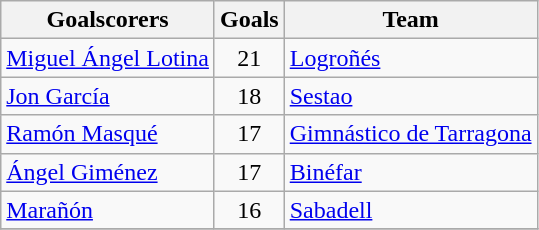<table class="wikitable sortable">
<tr>
<th>Goalscorers</th>
<th>Goals</th>
<th>Team</th>
</tr>
<tr>
<td> <a href='#'>Miguel Ángel Lotina</a></td>
<td style="text-align:center;">21</td>
<td><a href='#'>Logroñés</a></td>
</tr>
<tr>
<td> <a href='#'>Jon García</a></td>
<td style="text-align:center;">18</td>
<td><a href='#'>Sestao</a></td>
</tr>
<tr>
<td> <a href='#'>Ramón Masqué</a></td>
<td style="text-align:center;">17</td>
<td><a href='#'>Gimnástico de Tarragona</a></td>
</tr>
<tr>
<td> <a href='#'>Ángel Giménez</a></td>
<td style="text-align:center;">17</td>
<td><a href='#'>Binéfar</a></td>
</tr>
<tr>
<td> <a href='#'>Marañón</a></td>
<td style="text-align:center;">16</td>
<td><a href='#'>Sabadell</a></td>
</tr>
<tr>
</tr>
</table>
